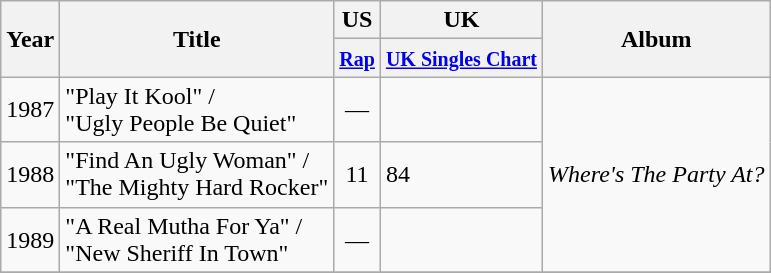<table class="wikitable">
<tr>
<th rowspan="2">Year</th>
<th rowspan="2">Title</th>
<th>US</th>
<th>UK</th>
<th rowspan="2">Album</th>
</tr>
<tr>
<th><small><a href='#'>Rap</a></small></th>
<th><small><a href='#'>UK Singles Chart</a></small></th>
</tr>
<tr>
<td>1987</td>
<td>"Play It Kool" /<br>"Ugly People Be Quiet"</td>
<td align="center">—</td>
<td></td>
<td rowspan="3"><em>Where's The Party At?</em></td>
</tr>
<tr>
<td>1988</td>
<td>"Find An Ugly Woman" /<br>"The Mighty Hard Rocker"</td>
<td align="center">11</td>
<td>84</td>
</tr>
<tr>
<td>1989</td>
<td>"A Real Mutha For Ya" /<br>"New Sheriff In Town"</td>
<td align="center">—</td>
<td></td>
</tr>
<tr>
</tr>
</table>
